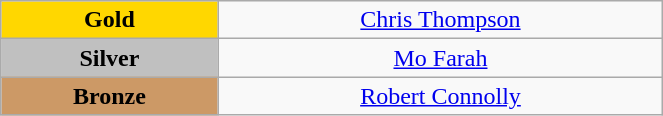<table class="wikitable" style="text-align:center; " width="35%">
<tr>
<td bgcolor="gold"><strong>Gold</strong></td>
<td><a href='#'>Chris Thompson</a><br>  <small><em></em></small></td>
</tr>
<tr>
<td bgcolor="silver"><strong>Silver</strong></td>
<td><a href='#'>Mo Farah</a><br>  <small><em></em></small></td>
</tr>
<tr>
<td bgcolor="CC9966"><strong>Bronze</strong></td>
<td><a href='#'>Robert Connolly</a><br>  <small><em></em></small></td>
</tr>
</table>
